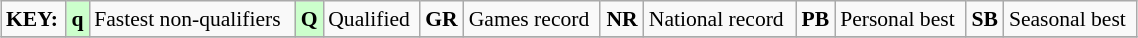<table class="wikitable" style="margin:0.5em auto; font-size:90%;position:relative;" width=60%>
<tr>
<td><strong>KEY:</strong></td>
<td bgcolor=ccffcc align=center><strong>q</strong></td>
<td>Fastest non-qualifiers</td>
<td bgcolor=ccffcc align=center><strong>Q</strong></td>
<td>Qualified</td>
<td align=center><strong>GR</strong></td>
<td>Games record</td>
<td align=center><strong>NR</strong></td>
<td>National record</td>
<td align=center><strong>PB</strong></td>
<td>Personal best</td>
<td align=center><strong>SB</strong></td>
<td>Seasonal best</td>
</tr>
<tr>
</tr>
</table>
